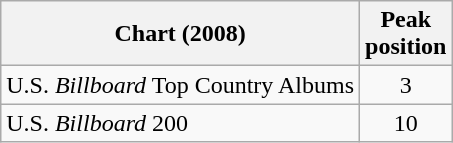<table class="wikitable">
<tr>
<th>Chart (2008)</th>
<th>Peak<br>position</th>
</tr>
<tr>
<td>U.S. <em>Billboard</em> Top Country Albums</td>
<td align="center">3</td>
</tr>
<tr>
<td>U.S. <em>Billboard</em> 200</td>
<td align="center">10</td>
</tr>
</table>
